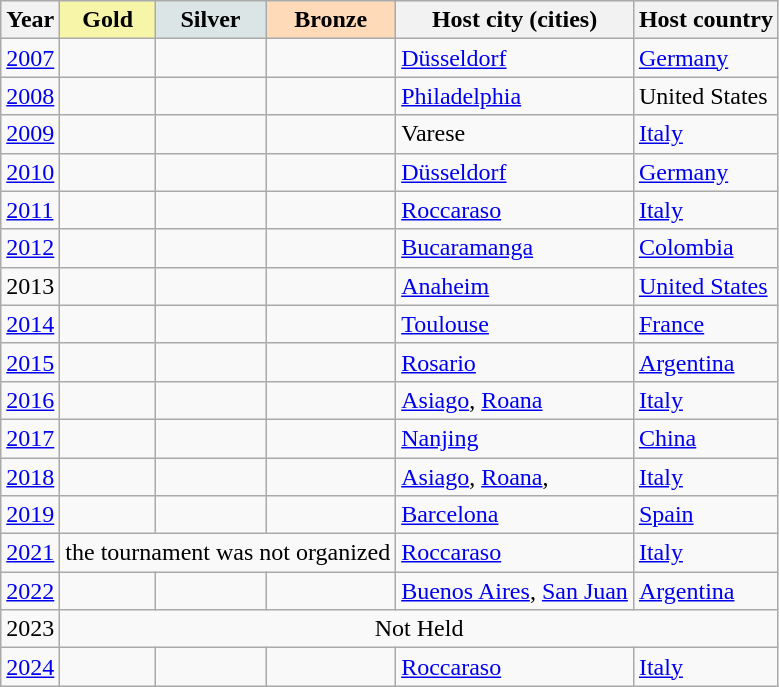<table class="wikitable sortable">
<tr bgcolor="#efefef" align=left>
<th>Year</th>
<th style="background-color: #F7F6A8;"> Gold</th>
<th style="background-color: #DCE5E5;"> Silver</th>
<th style="background-color: #FFDAB9;"> Bronze</th>
<th>Host city (cities)</th>
<th>Host country</th>
</tr>
<tr>
<td><a href='#'>2007</a></td>
<td></td>
<td></td>
<td></td>
<td><a href='#'>Düsseldorf</a></td>
<td><a href='#'>Germany</a></td>
</tr>
<tr>
<td><a href='#'>2008</a></td>
<td></td>
<td></td>
<td></td>
<td><a href='#'>Philadelphia</a></td>
<td>United States</td>
</tr>
<tr>
<td><a href='#'>2009</a></td>
<td></td>
<td></td>
<td></td>
<td>Varese</td>
<td><a href='#'>Italy</a></td>
</tr>
<tr>
<td><a href='#'>2010</a></td>
<td></td>
<td></td>
<td></td>
<td><a href='#'>Düsseldorf</a></td>
<td><a href='#'>Germany</a></td>
</tr>
<tr>
<td><a href='#'>2011</a></td>
<td></td>
<td></td>
<td></td>
<td><a href='#'>Roccaraso</a></td>
<td><a href='#'>Italy</a></td>
</tr>
<tr>
<td><a href='#'>2012</a></td>
<td></td>
<td></td>
<td></td>
<td><a href='#'>Bucaramanga</a></td>
<td><a href='#'>Colombia</a></td>
</tr>
<tr>
<td>2013</td>
<td></td>
<td></td>
<td></td>
<td><a href='#'>Anaheim</a></td>
<td><a href='#'>United States</a></td>
</tr>
<tr>
<td><a href='#'>2014</a></td>
<td></td>
<td></td>
<td></td>
<td><a href='#'>Toulouse</a></td>
<td><a href='#'>France</a></td>
</tr>
<tr>
<td><a href='#'>2015</a></td>
<td></td>
<td></td>
<td></td>
<td><a href='#'>Rosario</a></td>
<td><a href='#'>Argentina</a></td>
</tr>
<tr>
<td><a href='#'>2016</a></td>
<td></td>
<td></td>
<td></td>
<td><a href='#'>Asiago</a>, <a href='#'>Roana</a></td>
<td><a href='#'>Italy</a></td>
</tr>
<tr>
<td><a href='#'>2017</a></td>
<td></td>
<td></td>
<td></td>
<td><a href='#'>Nanjing</a></td>
<td><a href='#'>China</a></td>
</tr>
<tr>
<td><a href='#'>2018</a></td>
<td></td>
<td></td>
<td></td>
<td><a href='#'>Asiago</a>, <a href='#'>Roana</a>,</td>
<td><a href='#'>Italy</a></td>
</tr>
<tr>
<td><a href='#'>2019</a></td>
<td></td>
<td></td>
<td></td>
<td><a href='#'>Barcelona</a></td>
<td><a href='#'>Spain</a></td>
</tr>
<tr>
<td><a href='#'>2021</a></td>
<td align=center colspan="3">the tournament was not organized</td>
<td><a href='#'>Roccaraso</a></td>
<td><a href='#'>Italy</a></td>
</tr>
<tr>
<td><a href='#'>2022</a></td>
<td></td>
<td></td>
<td></td>
<td><a href='#'>Buenos Aires</a>, <a href='#'>San Juan</a></td>
<td><a href='#'>Argentina</a></td>
</tr>
<tr>
<td>2023</td>
<td align=center colspan="5">Not Held</td>
</tr>
<tr>
<td><a href='#'>2024</a></td>
<td></td>
<td></td>
<td></td>
<td><a href='#'>Roccaraso</a></td>
<td><a href='#'>Italy</a></td>
</tr>
</table>
